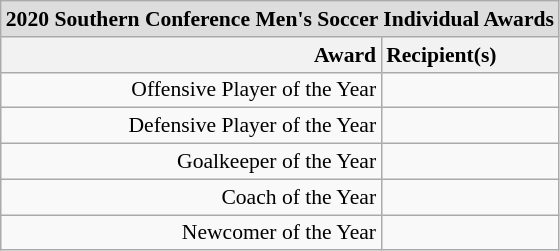<table class="wikitable" style="white-space:nowrap; font-size:90%;">
<tr>
<td colspan="2" style="text-align:center; background:#ddd;"><strong>2020 Southern Conference Men's Soccer Individual Awards</strong></td>
</tr>
<tr>
<th style="text-align:right;">Award</th>
<th style="text-align:left;">Recipient(s)</th>
</tr>
<tr>
<td style="text-align:right;">Offensive Player of the Year</td>
<td style="text-align:left;"></td>
</tr>
<tr>
<td style="text-align:right;">Defensive Player of the Year</td>
<td style="text-align:left;"></td>
</tr>
<tr>
<td style="text-align:right;">Goalkeeper of the Year</td>
<td style="text-align:left;"></td>
</tr>
<tr>
<td style="text-align:right;">Coach of the Year</td>
<td style="text-align:left;"></td>
</tr>
<tr>
<td style="text-align:right;">Newcomer of the Year</td>
<td style="text-align:left;"></td>
</tr>
</table>
